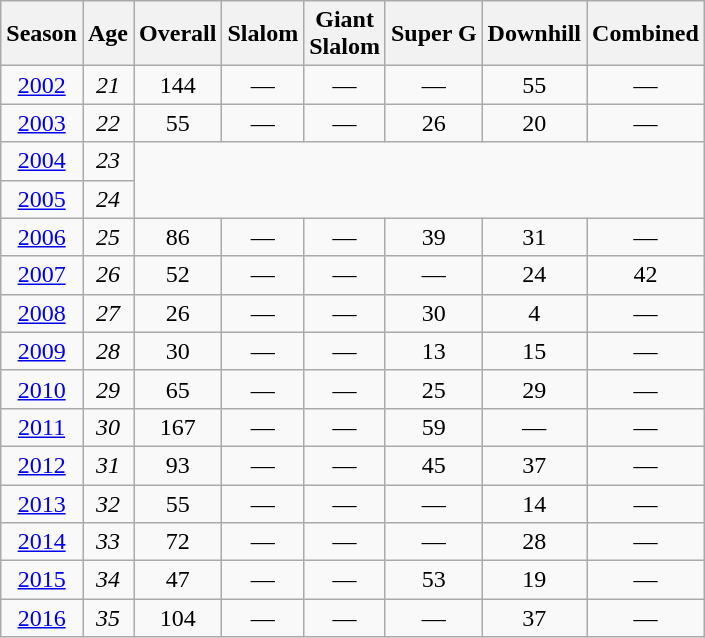<table class=wikitable style="text-align:center">
<tr>
<th>Season</th>
<th>Age</th>
<th>Overall</th>
<th>Slalom</th>
<th>Giant<br>Slalom</th>
<th>Super G</th>
<th>Downhill</th>
<th>Combined</th>
</tr>
<tr>
<td><a href='#'>2002</a></td>
<td><em>21</em></td>
<td>144</td>
<td>—</td>
<td>—</td>
<td>—</td>
<td>55</td>
<td>—</td>
</tr>
<tr>
<td><a href='#'>2003</a></td>
<td><em>22</em></td>
<td>55</td>
<td>—</td>
<td>—</td>
<td>26</td>
<td>20</td>
<td>—</td>
</tr>
<tr>
<td><a href='#'>2004</a></td>
<td><em>23</em></td>
<td colspan=6 rowspan=2></td>
</tr>
<tr>
<td><a href='#'>2005</a></td>
<td><em>24</em></td>
</tr>
<tr>
<td><a href='#'>2006</a></td>
<td><em>25</em></td>
<td>86</td>
<td>—</td>
<td>—</td>
<td>39</td>
<td>31</td>
<td>—</td>
</tr>
<tr>
<td><a href='#'>2007</a></td>
<td><em>26</em></td>
<td>52</td>
<td>—</td>
<td>—</td>
<td>—</td>
<td>24</td>
<td>42</td>
</tr>
<tr>
<td><a href='#'>2008</a></td>
<td><em>27</em></td>
<td>26</td>
<td>—</td>
<td>—</td>
<td>30</td>
<td>4</td>
<td>—</td>
</tr>
<tr>
<td><a href='#'>2009</a></td>
<td><em>28</em></td>
<td>30</td>
<td>—</td>
<td>—</td>
<td>13</td>
<td>15</td>
<td>—</td>
</tr>
<tr>
<td><a href='#'>2010</a></td>
<td><em>29</em></td>
<td>65</td>
<td>—</td>
<td>—</td>
<td>25</td>
<td>29</td>
<td>—</td>
</tr>
<tr>
<td><a href='#'>2011</a></td>
<td><em>30</em></td>
<td>167</td>
<td>—</td>
<td>—</td>
<td>59</td>
<td>—</td>
<td>—</td>
</tr>
<tr>
<td><a href='#'>2012</a></td>
<td><em>31</em></td>
<td>93</td>
<td>—</td>
<td>—</td>
<td>45</td>
<td>37</td>
<td>—</td>
</tr>
<tr>
<td><a href='#'>2013</a></td>
<td><em>32</em></td>
<td>55</td>
<td>—</td>
<td>—</td>
<td>—</td>
<td>14</td>
<td>—</td>
</tr>
<tr>
<td><a href='#'>2014</a></td>
<td><em>33</em></td>
<td>72</td>
<td>—</td>
<td>—</td>
<td>—</td>
<td>28</td>
<td>—</td>
</tr>
<tr>
<td><a href='#'>2015</a></td>
<td><em>34</em></td>
<td>47</td>
<td>—</td>
<td>—</td>
<td>53</td>
<td>19</td>
<td>—</td>
</tr>
<tr>
<td><a href='#'>2016</a></td>
<td><em>35</em></td>
<td>104</td>
<td>—</td>
<td>—</td>
<td>—</td>
<td>37</td>
<td>—</td>
</tr>
</table>
